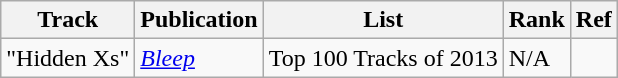<table class="wikitable sortable">
<tr>
<th>Track</th>
<th>Publication</th>
<th>List</th>
<th>Rank</th>
<th>Ref</th>
</tr>
<tr>
<td>"Hidden Xs"</td>
<td><a href='#'><em>Bleep</em></a></td>
<td>Top 100 Tracks of 2013</td>
<td>N/A</td>
<td></td>
</tr>
</table>
